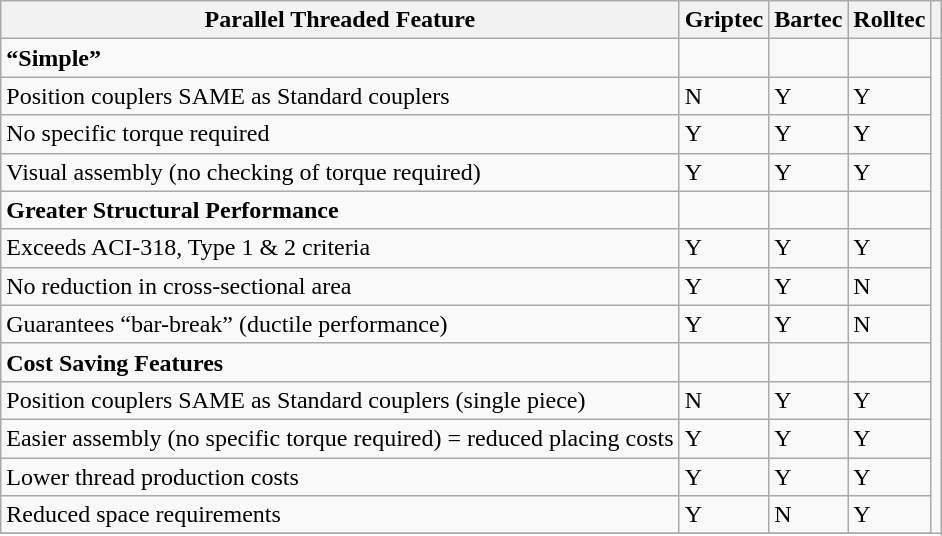<table class="wikitable">
<tr>
<th>Parallel Threaded Feature</th>
<th>Griptec</th>
<th>Bartec</th>
<th>Rolltec</th>
<th></th>
</tr>
<tr>
<td><strong>“Simple”</strong></td>
<td></td>
<td></td>
<td></td>
</tr>
<tr>
<td>Position couplers SAME as Standard couplers</td>
<td>N</td>
<td>Y</td>
<td>Y</td>
</tr>
<tr>
<td>No specific torque required</td>
<td>Y</td>
<td>Y</td>
<td>Y</td>
</tr>
<tr>
<td>Visual assembly (no checking of torque required)</td>
<td>Y</td>
<td>Y</td>
<td>Y</td>
</tr>
<tr>
<td><strong>Greater Structural Performance</strong></td>
<td></td>
<td></td>
<td></td>
</tr>
<tr>
<td>Exceeds ACI-318, Type 1 & 2 criteria</td>
<td>Y</td>
<td>Y</td>
<td>Y</td>
</tr>
<tr>
<td>No reduction in cross-sectional area</td>
<td>Y</td>
<td>Y</td>
<td>N</td>
</tr>
<tr>
<td>Guarantees “bar-break” (ductile performance)</td>
<td>Y</td>
<td>Y</td>
<td>N</td>
</tr>
<tr>
<td><strong>Cost Saving Features</strong></td>
<td></td>
<td></td>
<td></td>
</tr>
<tr>
<td>Position couplers SAME as Standard couplers (single piece)</td>
<td>N</td>
<td>Y</td>
<td>Y</td>
</tr>
<tr>
<td>Easier assembly (no specific torque required) = reduced placing costs</td>
<td>Y</td>
<td>Y</td>
<td>Y</td>
</tr>
<tr>
<td>Lower thread production costs</td>
<td>Y</td>
<td>Y</td>
<td>Y</td>
</tr>
<tr>
<td>Reduced space requirements</td>
<td>Y</td>
<td>N</td>
<td>Y</td>
</tr>
<tr>
</tr>
</table>
